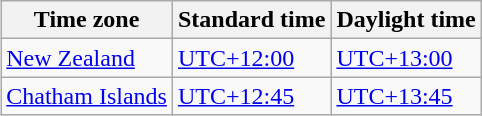<table class="wikitable" style="margin-left:1em;float: right">
<tr>
<th>Time zone</th>
<th>Standard time</th>
<th>Daylight time</th>
</tr>
<tr>
<td><a href='#'>New Zealand</a></td>
<td><a href='#'>UTC+12:00</a></td>
<td><a href='#'>UTC+13:00</a></td>
</tr>
<tr>
<td><a href='#'>Chatham Islands</a></td>
<td><a href='#'>UTC+12:45</a></td>
<td><a href='#'>UTC+13:45</a></td>
</tr>
</table>
